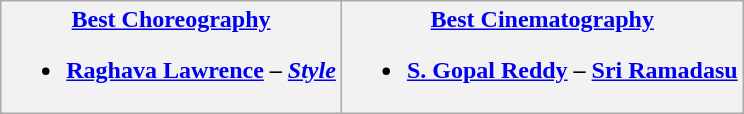<table class="wikitable">
<tr>
<th><a href='#'>Best Choreography</a><br><ul><li><strong><a href='#'>Raghava Lawrence</a> – <em><a href='#'>Style</a><strong><em></li></ul></th>
<th><a href='#'>Best Cinematography</a><br><ul><li></strong><a href='#'>S. Gopal Reddy</a> – </em><a href='#'>Sri Ramadasu</a></em></strong></li></ul></th>
</tr>
</table>
